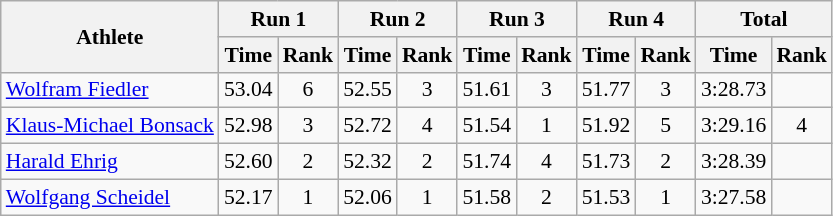<table class="wikitable" border="1" style="font-size:90%">
<tr>
<th rowspan="2">Athlete</th>
<th colspan="2">Run 1</th>
<th colspan="2">Run 2</th>
<th colspan="2">Run 3</th>
<th colspan="2">Run 4</th>
<th colspan="2">Total</th>
</tr>
<tr>
<th>Time</th>
<th>Rank</th>
<th>Time</th>
<th>Rank</th>
<th>Time</th>
<th>Rank</th>
<th>Time</th>
<th>Rank</th>
<th>Time</th>
<th>Rank</th>
</tr>
<tr>
<td><a href='#'>Wolfram Fiedler</a></td>
<td align="center">53.04</td>
<td align="center">6</td>
<td align="center">52.55</td>
<td align="center">3</td>
<td align="center">51.61</td>
<td align="center">3</td>
<td align="center">51.77</td>
<td align="center">3</td>
<td align="center">3:28.73</td>
<td align="center"></td>
</tr>
<tr>
<td><a href='#'>Klaus-Michael Bonsack</a></td>
<td align="center">52.98</td>
<td align="center">3</td>
<td align="center">52.72</td>
<td align="center">4</td>
<td align="center">51.54</td>
<td align="center">1</td>
<td align="center">51.92</td>
<td align="center">5</td>
<td align="center">3:29.16</td>
<td align="center">4</td>
</tr>
<tr>
<td><a href='#'>Harald Ehrig</a></td>
<td align="center">52.60</td>
<td align="center">2</td>
<td align="center">52.32</td>
<td align="center">2</td>
<td align="center">51.74</td>
<td align="center">4</td>
<td align="center">51.73</td>
<td align="center">2</td>
<td align="center">3:28.39</td>
<td align="center"></td>
</tr>
<tr>
<td><a href='#'>Wolfgang Scheidel</a></td>
<td align="center">52.17</td>
<td align="center">1</td>
<td align="center">52.06</td>
<td align="center">1</td>
<td align="center">51.58</td>
<td align="center">2</td>
<td align="center">51.53</td>
<td align="center">1</td>
<td align="center">3:27.58</td>
<td align="center"></td>
</tr>
</table>
